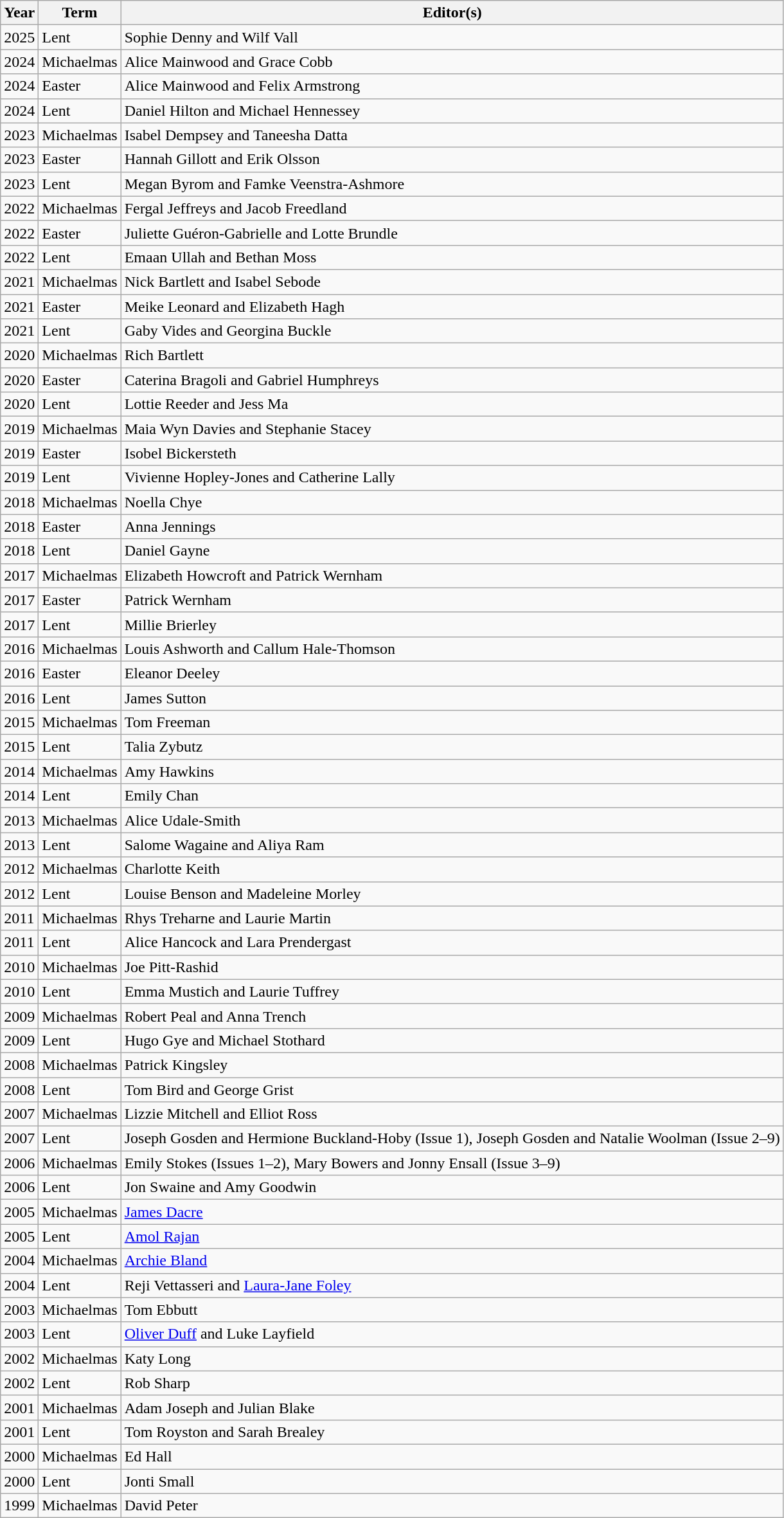<table class="wikitable">
<tr>
<th>Year</th>
<th>Term</th>
<th>Editor(s)</th>
</tr>
<tr>
<td>2025</td>
<td>Lent</td>
<td>Sophie Denny and Wilf Vall</td>
</tr>
<tr>
<td>2024</td>
<td>Michaelmas</td>
<td>Alice Mainwood and Grace Cobb</td>
</tr>
<tr>
<td>2024</td>
<td>Easter</td>
<td>Alice Mainwood and Felix Armstrong</td>
</tr>
<tr>
<td>2024</td>
<td>Lent</td>
<td>Daniel Hilton and Michael Hennessey</td>
</tr>
<tr>
<td>2023</td>
<td>Michaelmas</td>
<td>Isabel Dempsey and Taneesha Datta</td>
</tr>
<tr>
<td>2023</td>
<td>Easter</td>
<td>Hannah Gillott and Erik Olsson</td>
</tr>
<tr>
<td>2023</td>
<td>Lent</td>
<td>Megan Byrom and Famke Veenstra-Ashmore</td>
</tr>
<tr>
<td>2022</td>
<td>Michaelmas</td>
<td>Fergal Jeffreys and Jacob Freedland</td>
</tr>
<tr>
<td>2022</td>
<td>Easter</td>
<td>Juliette Guéron-Gabrielle and Lotte Brundle</td>
</tr>
<tr>
<td>2022</td>
<td>Lent</td>
<td>Emaan Ullah and Bethan Moss</td>
</tr>
<tr>
<td>2021</td>
<td>Michaelmas</td>
<td>Nick Bartlett and Isabel Sebode</td>
</tr>
<tr>
<td>2021</td>
<td>Easter</td>
<td>Meike Leonard and Elizabeth Hagh</td>
</tr>
<tr>
<td>2021</td>
<td>Lent</td>
<td>Gaby Vides and Georgina Buckle</td>
</tr>
<tr>
<td>2020</td>
<td>Michaelmas</td>
<td>Rich Bartlett</td>
</tr>
<tr>
<td>2020</td>
<td>Easter</td>
<td>Caterina Bragoli and Gabriel Humphreys</td>
</tr>
<tr>
<td>2020</td>
<td>Lent</td>
<td>Lottie Reeder and Jess Ma</td>
</tr>
<tr>
<td>2019</td>
<td>Michaelmas</td>
<td>Maia Wyn Davies and Stephanie Stacey</td>
</tr>
<tr>
<td>2019</td>
<td>Easter</td>
<td>Isobel Bickersteth</td>
</tr>
<tr>
<td>2019</td>
<td>Lent</td>
<td>Vivienne Hopley-Jones and Catherine Lally</td>
</tr>
<tr>
<td>2018</td>
<td>Michaelmas</td>
<td>Noella Chye</td>
</tr>
<tr>
<td>2018</td>
<td>Easter</td>
<td>Anna Jennings</td>
</tr>
<tr>
<td>2018</td>
<td>Lent</td>
<td>Daniel Gayne</td>
</tr>
<tr>
<td>2017</td>
<td>Michaelmas</td>
<td>Elizabeth Howcroft and Patrick Wernham</td>
</tr>
<tr>
<td>2017</td>
<td>Easter</td>
<td>Patrick Wernham</td>
</tr>
<tr>
<td>2017</td>
<td>Lent</td>
<td>Millie Brierley</td>
</tr>
<tr>
<td>2016</td>
<td>Michaelmas</td>
<td>Louis Ashworth and Callum Hale-Thomson</td>
</tr>
<tr>
<td>2016</td>
<td>Easter</td>
<td>Eleanor Deeley</td>
</tr>
<tr>
<td>2016</td>
<td>Lent</td>
<td>James Sutton</td>
</tr>
<tr>
<td>2015</td>
<td>Michaelmas</td>
<td>Tom Freeman</td>
</tr>
<tr>
<td>2015</td>
<td>Lent</td>
<td>Talia Zybutz</td>
</tr>
<tr>
<td>2014</td>
<td>Michaelmas</td>
<td>Amy Hawkins</td>
</tr>
<tr>
<td>2014</td>
<td>Lent</td>
<td>Emily Chan</td>
</tr>
<tr>
<td>2013</td>
<td>Michaelmas</td>
<td>Alice Udale-Smith</td>
</tr>
<tr>
<td>2013</td>
<td>Lent</td>
<td>Salome Wagaine and Aliya Ram</td>
</tr>
<tr>
<td>2012</td>
<td>Michaelmas</td>
<td>Charlotte Keith</td>
</tr>
<tr>
<td>2012</td>
<td>Lent</td>
<td>Louise Benson and Madeleine Morley</td>
</tr>
<tr>
<td>2011</td>
<td>Michaelmas</td>
<td>Rhys Treharne and Laurie Martin</td>
</tr>
<tr>
<td>2011</td>
<td>Lent</td>
<td>Alice Hancock and Lara Prendergast</td>
</tr>
<tr>
<td>2010</td>
<td>Michaelmas</td>
<td>Joe Pitt-Rashid</td>
</tr>
<tr>
<td>2010</td>
<td>Lent</td>
<td>Emma Mustich and Laurie Tuffrey</td>
</tr>
<tr>
<td>2009</td>
<td>Michaelmas</td>
<td>Robert Peal and Anna Trench</td>
</tr>
<tr>
<td>2009</td>
<td>Lent</td>
<td>Hugo Gye and Michael Stothard</td>
</tr>
<tr>
<td>2008</td>
<td>Michaelmas</td>
<td>Patrick Kingsley</td>
</tr>
<tr>
<td>2008</td>
<td>Lent</td>
<td>Tom Bird and George Grist</td>
</tr>
<tr>
<td>2007</td>
<td>Michaelmas</td>
<td>Lizzie Mitchell and Elliot Ross</td>
</tr>
<tr>
<td>2007</td>
<td>Lent</td>
<td>Joseph Gosden and Hermione Buckland-Hoby (Issue 1), Joseph Gosden and Natalie Woolman (Issue 2–9)</td>
</tr>
<tr>
<td>2006</td>
<td>Michaelmas</td>
<td>Emily Stokes (Issues 1–2), Mary Bowers and Jonny Ensall (Issue 3–9)</td>
</tr>
<tr>
<td>2006</td>
<td>Lent</td>
<td>Jon Swaine and Amy Goodwin</td>
</tr>
<tr>
<td>2005</td>
<td>Michaelmas</td>
<td><a href='#'>James Dacre</a></td>
</tr>
<tr>
<td>2005</td>
<td>Lent</td>
<td><a href='#'>Amol Rajan</a></td>
</tr>
<tr>
<td>2004</td>
<td>Michaelmas</td>
<td><a href='#'>Archie Bland</a></td>
</tr>
<tr>
<td>2004</td>
<td>Lent</td>
<td>Reji Vettasseri and <a href='#'>Laura-Jane Foley</a></td>
</tr>
<tr>
<td>2003</td>
<td>Michaelmas</td>
<td>Tom Ebbutt</td>
</tr>
<tr>
<td>2003</td>
<td>Lent</td>
<td><a href='#'>Oliver Duff</a> and Luke Layfield</td>
</tr>
<tr>
<td>2002</td>
<td>Michaelmas</td>
<td>Katy Long</td>
</tr>
<tr>
<td>2002</td>
<td>Lent</td>
<td>Rob Sharp</td>
</tr>
<tr>
<td>2001</td>
<td>Michaelmas</td>
<td>Adam Joseph and Julian Blake</td>
</tr>
<tr>
<td>2001</td>
<td>Lent</td>
<td>Tom Royston and Sarah Brealey</td>
</tr>
<tr>
<td>2000</td>
<td>Michaelmas</td>
<td>Ed Hall</td>
</tr>
<tr>
<td>2000</td>
<td>Lent</td>
<td>Jonti Small</td>
</tr>
<tr>
<td>1999</td>
<td>Michaelmas</td>
<td>David Peter</td>
</tr>
</table>
